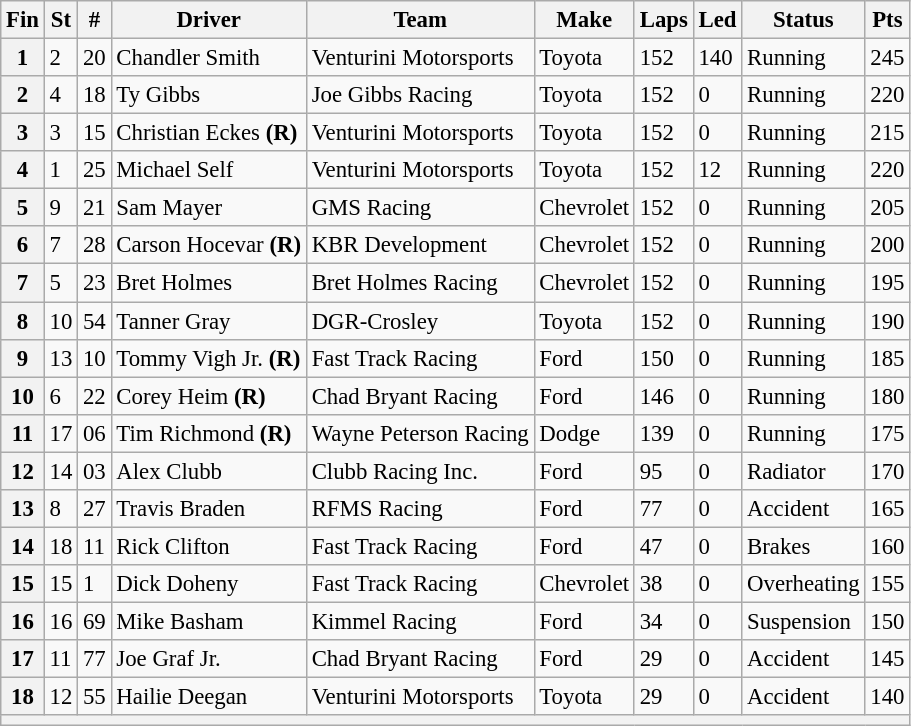<table class="wikitable" style="font-size:95%">
<tr>
<th>Fin</th>
<th>St</th>
<th>#</th>
<th>Driver</th>
<th>Team</th>
<th>Make</th>
<th>Laps</th>
<th>Led</th>
<th>Status</th>
<th>Pts</th>
</tr>
<tr>
<th>1</th>
<td>2</td>
<td>20</td>
<td>Chandler Smith</td>
<td>Venturini Motorsports</td>
<td>Toyota</td>
<td>152</td>
<td>140</td>
<td>Running</td>
<td>245</td>
</tr>
<tr>
<th>2</th>
<td>4</td>
<td>18</td>
<td>Ty Gibbs</td>
<td>Joe Gibbs Racing</td>
<td>Toyota</td>
<td>152</td>
<td>0</td>
<td>Running</td>
<td>220</td>
</tr>
<tr>
<th>3</th>
<td>3</td>
<td>15</td>
<td>Christian Eckes <strong>(R)</strong></td>
<td>Venturini Motorsports</td>
<td>Toyota</td>
<td>152</td>
<td>0</td>
<td>Running</td>
<td>215</td>
</tr>
<tr>
<th>4</th>
<td>1</td>
<td>25</td>
<td>Michael Self</td>
<td>Venturini Motorsports</td>
<td>Toyota</td>
<td>152</td>
<td>12</td>
<td>Running</td>
<td>220</td>
</tr>
<tr>
<th>5</th>
<td>9</td>
<td>21</td>
<td>Sam Mayer</td>
<td>GMS Racing</td>
<td>Chevrolet</td>
<td>152</td>
<td>0</td>
<td>Running</td>
<td>205</td>
</tr>
<tr>
<th>6</th>
<td>7</td>
<td>28</td>
<td>Carson Hocevar <strong>(R)</strong></td>
<td>KBR Development</td>
<td>Chevrolet</td>
<td>152</td>
<td>0</td>
<td>Running</td>
<td>200</td>
</tr>
<tr>
<th>7</th>
<td>5</td>
<td>23</td>
<td>Bret Holmes</td>
<td>Bret Holmes Racing</td>
<td>Chevrolet</td>
<td>152</td>
<td>0</td>
<td>Running</td>
<td>195</td>
</tr>
<tr>
<th>8</th>
<td>10</td>
<td>54</td>
<td>Tanner Gray</td>
<td>DGR-Crosley</td>
<td>Toyota</td>
<td>152</td>
<td>0</td>
<td>Running</td>
<td>190</td>
</tr>
<tr>
<th>9</th>
<td>13</td>
<td>10</td>
<td>Tommy Vigh Jr. <strong>(R)</strong></td>
<td>Fast Track Racing</td>
<td>Ford</td>
<td>150</td>
<td>0</td>
<td>Running</td>
<td>185</td>
</tr>
<tr>
<th>10</th>
<td>6</td>
<td>22</td>
<td>Corey Heim <strong>(R)</strong></td>
<td>Chad Bryant Racing</td>
<td>Ford</td>
<td>146</td>
<td>0</td>
<td>Running</td>
<td>180</td>
</tr>
<tr>
<th>11</th>
<td>17</td>
<td>06</td>
<td>Tim Richmond <strong>(R)</strong></td>
<td>Wayne Peterson Racing</td>
<td>Dodge</td>
<td>139</td>
<td>0</td>
<td>Running</td>
<td>175</td>
</tr>
<tr>
<th>12</th>
<td>14</td>
<td>03</td>
<td>Alex Clubb</td>
<td>Clubb Racing Inc.</td>
<td>Ford</td>
<td>95</td>
<td>0</td>
<td>Radiator</td>
<td>170</td>
</tr>
<tr>
<th>13</th>
<td>8</td>
<td>27</td>
<td>Travis Braden</td>
<td>RFMS Racing</td>
<td>Ford</td>
<td>77</td>
<td>0</td>
<td>Accident</td>
<td>165</td>
</tr>
<tr>
<th>14</th>
<td>18</td>
<td>11</td>
<td>Rick Clifton</td>
<td>Fast Track Racing</td>
<td>Ford</td>
<td>47</td>
<td>0</td>
<td>Brakes</td>
<td>160</td>
</tr>
<tr>
<th>15</th>
<td>15</td>
<td>1</td>
<td>Dick Doheny</td>
<td>Fast Track Racing</td>
<td>Chevrolet</td>
<td>38</td>
<td>0</td>
<td>Overheating</td>
<td>155</td>
</tr>
<tr>
<th>16</th>
<td>16</td>
<td>69</td>
<td>Mike Basham</td>
<td>Kimmel Racing</td>
<td>Ford</td>
<td>34</td>
<td>0</td>
<td>Suspension</td>
<td>150</td>
</tr>
<tr>
<th>17</th>
<td>11</td>
<td>77</td>
<td>Joe Graf Jr.</td>
<td>Chad Bryant Racing</td>
<td>Ford</td>
<td>29</td>
<td>0</td>
<td>Accident</td>
<td>145</td>
</tr>
<tr>
<th>18</th>
<td>12</td>
<td>55</td>
<td>Hailie Deegan</td>
<td>Venturini Motorsports</td>
<td>Toyota</td>
<td>29</td>
<td>0</td>
<td>Accident</td>
<td>140</td>
</tr>
<tr>
<th colspan="10"></th>
</tr>
</table>
